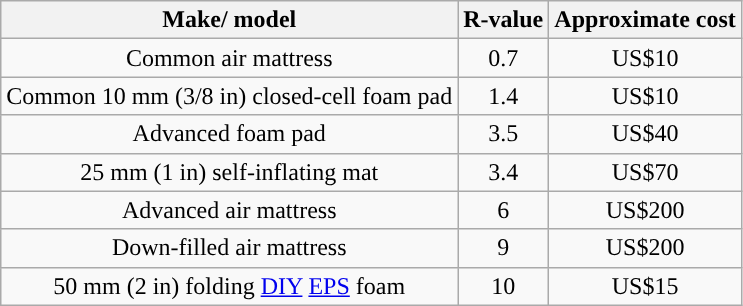<table class="wikitable" style="text-align: center;">
<tr>
<th>Make/ model</th>
<th>R-value</th>
<th>Approximate cost</th>
</tr>
<tr>
<td>Common air mattress</td>
<td>0.7</td>
<td>US$10</td>
</tr>
<tr>
<td>Common 10 mm (3/8 in) closed-cell foam pad</td>
<td>1.4</td>
<td>US$10</td>
</tr>
<tr>
<td>Advanced foam pad</td>
<td>3.5</td>
<td>US$40</td>
</tr>
<tr>
<td>25 mm (1 in) self-inflating mat</td>
<td>3.4</td>
<td>US$70</td>
</tr>
<tr>
<td>Advanced air mattress</td>
<td>6</td>
<td>US$200</td>
</tr>
<tr>
<td>Down-filled air mattress</td>
<td>9</td>
<td>US$200</td>
</tr>
<tr>
<td>50 mm (2 in) folding <a href='#'>DIY</a> <a href='#'>EPS</a> foam</td>
<td>10</td>
<td>US$15</td>
</tr>
</table>
